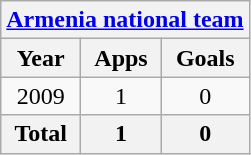<table class="wikitable" style="text-align:center">
<tr>
<th colspan=3><a href='#'>Armenia national team</a></th>
</tr>
<tr>
<th>Year</th>
<th>Apps</th>
<th>Goals</th>
</tr>
<tr>
<td>2009</td>
<td>1</td>
<td>0</td>
</tr>
<tr>
<th>Total</th>
<th>1</th>
<th>0</th>
</tr>
</table>
